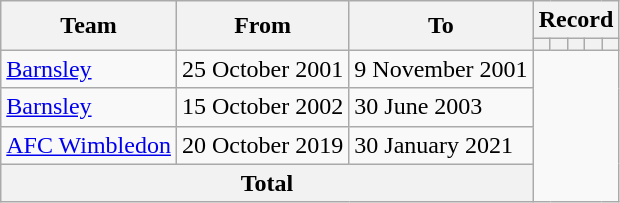<table class=wikitable style=text-align:center>
<tr>
<th rowspan=2>Team</th>
<th rowspan=2>From</th>
<th rowspan=2>To</th>
<th colspan=5>Record</th>
</tr>
<tr>
<th></th>
<th></th>
<th></th>
<th></th>
<th></th>
</tr>
<tr>
<td align=left><a href='#'>Barnsley</a></td>
<td align=left>25 October 2001</td>
<td align=left>9 November 2001<br></td>
</tr>
<tr>
<td align=left><a href='#'>Barnsley</a></td>
<td align=left>15 October 2002</td>
<td align=left>30 June 2003<br></td>
</tr>
<tr>
<td align=left><a href='#'>AFC Wimbledon</a></td>
<td align=left>20 October 2019</td>
<td align=left>30 January 2021<br></td>
</tr>
<tr>
<th colspan=3>Total<br></th>
</tr>
</table>
